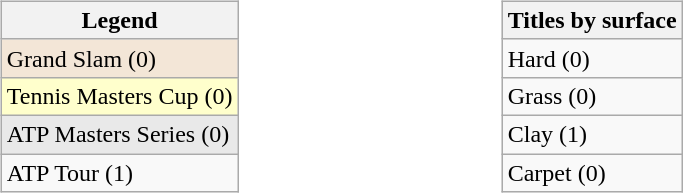<table width=53%>
<tr>
<td valign=top width=33% align=left><br><table class="wikitable">
<tr>
<th>Legend</th>
</tr>
<tr style="background:#f3e6d7;">
<td>Grand Slam (0)</td>
</tr>
<tr style="background:#ffc;">
<td>Tennis Masters Cup (0)</td>
</tr>
<tr style="background:#e9e9e9;">
<td>ATP Masters Series (0)</td>
</tr>
<tr>
<td>ATP Tour (1)</td>
</tr>
</table>
</td>
<td valign=top width=33% align=left><br><table class="wikitable">
<tr>
<th>Titles by surface</th>
</tr>
<tr>
<td>Hard (0)</td>
</tr>
<tr>
<td>Grass (0)</td>
</tr>
<tr>
<td>Clay (1)</td>
</tr>
<tr>
<td>Carpet (0)</td>
</tr>
</table>
</td>
</tr>
</table>
